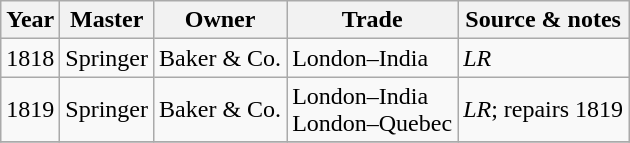<table class=" wikitable">
<tr>
<th>Year</th>
<th>Master</th>
<th>Owner</th>
<th>Trade</th>
<th>Source & notes</th>
</tr>
<tr>
<td>1818</td>
<td>Springer</td>
<td>Baker & Co.</td>
<td>London–India</td>
<td><em>LR</em></td>
</tr>
<tr>
<td>1819</td>
<td>Springer</td>
<td>Baker & Co.</td>
<td>London–India<br>London–Quebec</td>
<td><em>LR</em>; repairs 1819</td>
</tr>
<tr>
</tr>
</table>
